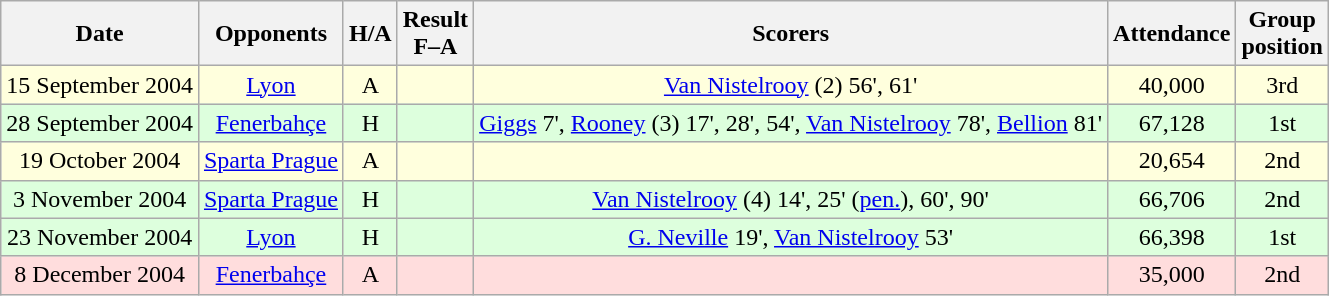<table class="wikitable" style="text-align:center">
<tr>
<th>Date</th>
<th>Opponents</th>
<th>H/A</th>
<th>Result<br>F–A</th>
<th>Scorers</th>
<th>Attendance</th>
<th>Group<br>position</th>
</tr>
<tr style="background:#ffd">
<td>15 September 2004</td>
<td><a href='#'>Lyon</a></td>
<td>A</td>
<td></td>
<td><a href='#'>Van Nistelrooy</a> (2) 56', 61'</td>
<td>40,000</td>
<td>3rd</td>
</tr>
<tr style="background:#dfd">
<td>28 September 2004</td>
<td><a href='#'>Fenerbahçe</a></td>
<td>H</td>
<td></td>
<td><a href='#'>Giggs</a> 7', <a href='#'>Rooney</a> (3) 17', 28', 54', <a href='#'>Van Nistelrooy</a> 78', <a href='#'>Bellion</a> 81'</td>
<td>67,128</td>
<td>1st</td>
</tr>
<tr style="background:#ffd">
<td>19 October 2004</td>
<td><a href='#'>Sparta Prague</a></td>
<td>A</td>
<td></td>
<td></td>
<td>20,654</td>
<td>2nd</td>
</tr>
<tr style="background:#dfd">
<td>3 November 2004</td>
<td><a href='#'>Sparta Prague</a></td>
<td>H</td>
<td></td>
<td><a href='#'>Van Nistelrooy</a> (4) 14', 25' (<a href='#'>pen.</a>), 60', 90'</td>
<td>66,706</td>
<td>2nd</td>
</tr>
<tr style="background:#dfd">
<td>23 November 2004</td>
<td><a href='#'>Lyon</a></td>
<td>H</td>
<td></td>
<td><a href='#'>G. Neville</a> 19', <a href='#'>Van Nistelrooy</a> 53'</td>
<td>66,398</td>
<td>1st</td>
</tr>
<tr style="background:#fdd">
<td>8 December 2004</td>
<td><a href='#'>Fenerbahçe</a></td>
<td>A</td>
<td></td>
<td></td>
<td>35,000</td>
<td>2nd</td>
</tr>
</table>
